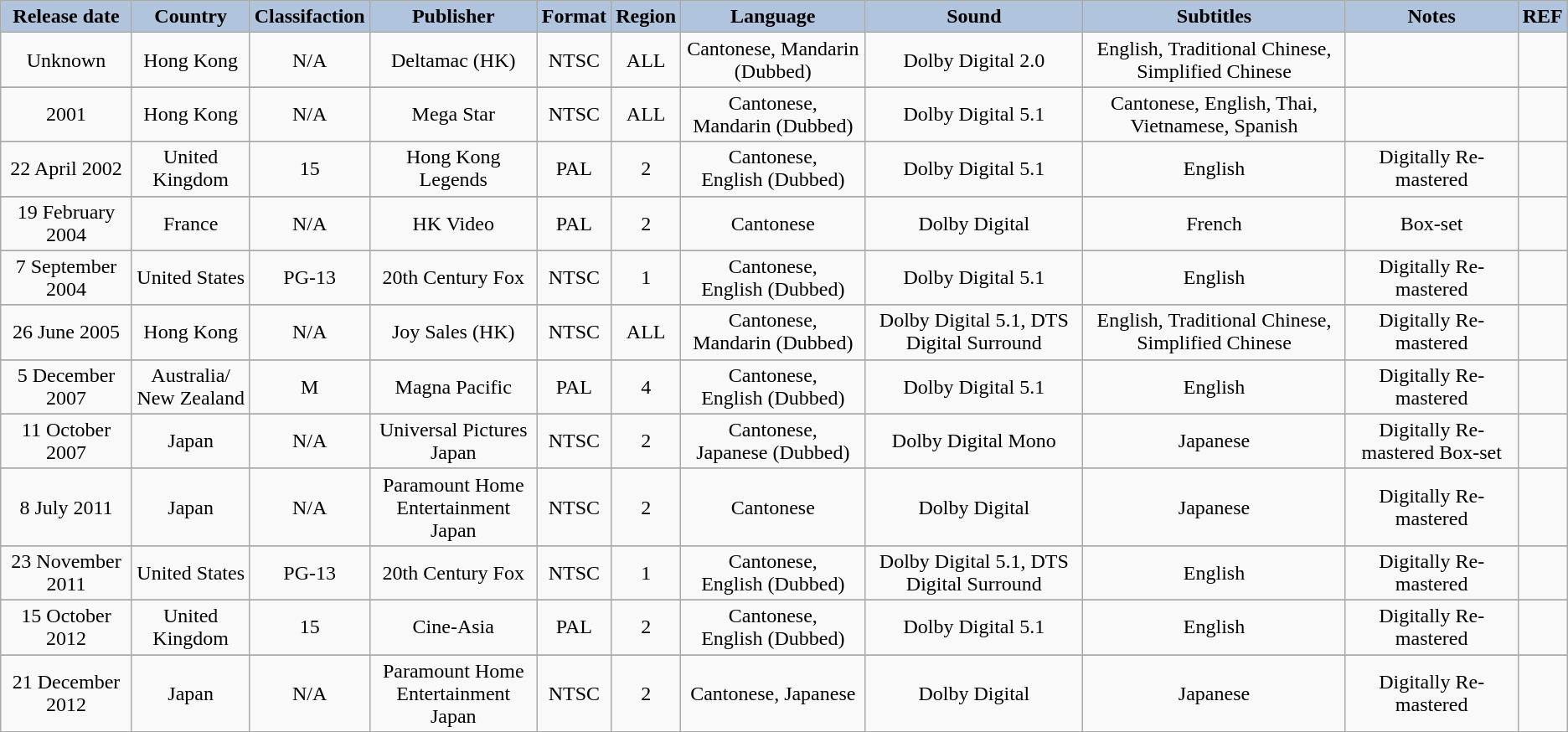<table class="wikitable">
<tr>
<th style="background:#B0C4DE;">Release date<br></th>
<th style="background:#B0C4DE;">Country<br></th>
<th style="background:#B0C4DE;">Classifaction<br></th>
<th style="background:#B0C4DE;">Publisher <br></th>
<th style="background:#B0C4DE;">Format <br></th>
<th style="background:#B0C4DE;">Region <br></th>
<th style="background:#B0C4DE;">Language<br></th>
<th style="background:#B0C4DE;">Sound <br></th>
<th style="background:#B0C4DE;">Subtitles <br></th>
<th style="background:#B0C4DE;">Notes<br></th>
<th style="background:#B0C4DE;">REF</th>
</tr>
<tr style="text-align:center;">
<td>Unknown</td>
<td>Hong Kong</td>
<td>N/A</td>
<td>Deltamac (HK)</td>
<td>NTSC</td>
<td>ALL</td>
<td>Cantonese, Mandarin (Dubbed)</td>
<td>Dolby Digital 2.0</td>
<td>English, Traditional Chinese, Simplified Chinese</td>
<td></td>
<td></td>
</tr>
<tr>
</tr>
<tr style="text-align:center;">
<td>2001</td>
<td>Hong Kong</td>
<td>N/A</td>
<td>Mega Star</td>
<td>NTSC</td>
<td>ALL</td>
<td>Cantonese, <br> Mandarin (Dubbed)</td>
<td>Dolby Digital 5.1</td>
<td>Cantonese, English, Thai, Vietnamese, Spanish</td>
<td></td>
<td></td>
</tr>
<tr>
</tr>
<tr style="text-align:center;">
<td>22 April 2002</td>
<td>United Kingdom</td>
<td>15</td>
<td>Hong Kong Legends</td>
<td>PAL</td>
<td>2</td>
<td>Cantonese, <br> English (Dubbed)</td>
<td>Dolby Digital 5.1</td>
<td>English</td>
<td>Digitally Re-mastered</td>
<td></td>
</tr>
<tr>
</tr>
<tr style="text-align:center;">
<td>19 February 2004</td>
<td>France</td>
<td>N/A</td>
<td>HK Video</td>
<td>PAL</td>
<td>2</td>
<td>Cantonese</td>
<td>Dolby Digital</td>
<td>French</td>
<td>Box-set</td>
<td></td>
</tr>
<tr>
</tr>
<tr style="text-align:center;">
<td>7 September 2004</td>
<td>United States</td>
<td>PG-13</td>
<td>20th Century Fox</td>
<td>NTSC</td>
<td>1</td>
<td>Cantonese, <br> English (Dubbed)</td>
<td>Dolby Digital 5.1</td>
<td>English</td>
<td>Digitally Re-mastered</td>
<td></td>
</tr>
<tr>
</tr>
<tr style="text-align:center;">
<td>26 June 2005</td>
<td>Hong Kong</td>
<td>N/A</td>
<td>Joy Sales (HK)</td>
<td>NTSC</td>
<td>ALL</td>
<td>Cantonese, <br>Mandarin (Dubbed)</td>
<td>Dolby Digital 5.1, DTS Digital Surround</td>
<td>English, Traditional Chinese, Simplified Chinese</td>
<td>Digitally Re-mastered</td>
<td></td>
</tr>
<tr>
</tr>
<tr style="text-align:center;">
<td>5 December 2007</td>
<td>Australia/ <br> New Zealand</td>
<td>M</td>
<td>Magna Pacific</td>
<td>PAL</td>
<td>4</td>
<td>Cantonese, <br> English (Dubbed)</td>
<td>Dolby Digital 5.1</td>
<td>English</td>
<td>Digitally Re-mastered</td>
<td></td>
</tr>
<tr>
</tr>
<tr style="text-align:center;">
<td>11 October 2007</td>
<td>Japan</td>
<td>N/A</td>
<td>Universal Pictures Japan</td>
<td>NTSC</td>
<td>2</td>
<td>Cantonese, <br> Japanese (Dubbed)</td>
<td>Dolby Digital Mono</td>
<td>Japanese</td>
<td>Digitally Re-mastered Box-set</td>
<td></td>
</tr>
<tr>
</tr>
<tr style="text-align:center;">
<td>8 July 2011</td>
<td>Japan</td>
<td>N/A</td>
<td>Paramount Home <br>Entertainment Japan</td>
<td>NTSC</td>
<td>2</td>
<td>Cantonese</td>
<td>Dolby Digital</td>
<td>Japanese</td>
<td>Digitally Re-mastered</td>
<td></td>
</tr>
<tr>
</tr>
<tr style="text-align:center;">
<td>23 November 2011</td>
<td>United States</td>
<td>PG-13</td>
<td>20th Century Fox</td>
<td>NTSC</td>
<td>1</td>
<td>Cantonese, <br> English (Dubbed)</td>
<td>Dolby Digital 5.1, DTS Digital Surround</td>
<td>English</td>
<td>Digitally Re-mastered</td>
<td></td>
</tr>
<tr>
</tr>
<tr style="text-align:center;">
<td>15 October 2012</td>
<td>United Kingdom</td>
<td>15</td>
<td>Cine-Asia</td>
<td>PAL</td>
<td>2</td>
<td>Cantonese, <br> English (Dubbed)</td>
<td>Dolby Digital 5.1</td>
<td>English</td>
<td>Digitally Re-mastered</td>
<td></td>
</tr>
<tr>
</tr>
<tr style="text-align:center;">
<td>21 December 2012</td>
<td>Japan</td>
<td>N/A</td>
<td>Paramount Home <br>Entertainment Japan</td>
<td>NTSC</td>
<td>2</td>
<td>Cantonese, Japanese</td>
<td>Dolby Digital</td>
<td>Japanese</td>
<td>Digitally Re-mastered</td>
<td></td>
</tr>
</table>
